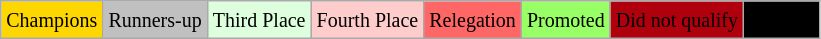<table class="wikitable">
<tr>
<td bgcolor=gold><small>Champions</small></td>
<td bgcolor=silver><small>Runners-up</small></td>
<td bgcolor="#DDFFDD"><small>Third Place</small></td>
<td bgcolor="#FFCCCC"><small>Fourth Place</small></td>
<td bgcolor="#FF6666"><small>Relegation</small></td>
<td bgcolor="#99FF66"><small>Promoted</small></td>
<td bgcolor="#Bronze"><small>Did not qualify</small></td>
<td bgcolor="#000000"><small><span>not held</span></small></td>
</tr>
</table>
